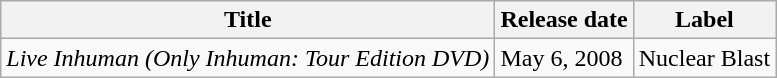<table class="wikitable" border="1">
<tr>
<th>Title</th>
<th>Release date</th>
<th>Label</th>
</tr>
<tr>
<td><em>Live Inhuman (Only Inhuman: Tour Edition DVD)</em></td>
<td>May 6, 2008</td>
<td>Nuclear Blast</td>
</tr>
</table>
